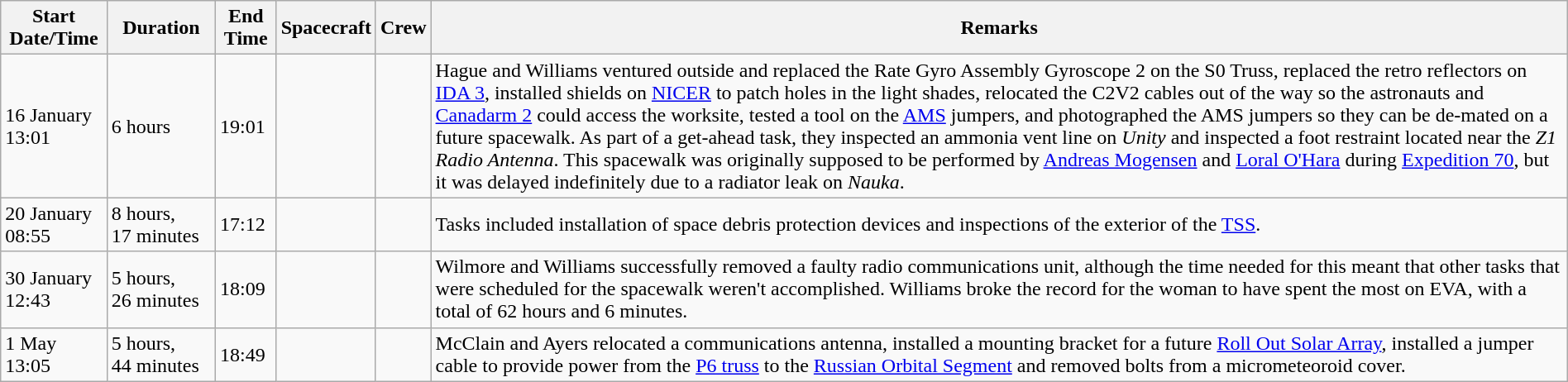<table class="wikitable" style="width:100%;">
<tr>
<th>Start Date/Time</th>
<th>Duration</th>
<th>End Time</th>
<th>Spacecraft</th>
<th>Crew</th>
<th>Remarks</th>
</tr>
<tr>
<td>16 January<br>13:01</td>
<td>6 hours</td>
<td>19:01</td>
<td><br></td>
<td></td>
<td>Hague and Williams ventured outside and replaced the Rate Gyro Assembly Gyroscope 2 on the S0 Truss, replaced the retro reflectors on <a href='#'>IDA 3</a>, installed shields on <a href='#'>NICER</a> to patch holes in the light shades, relocated the C2V2 cables out of the way so the astronauts and <a href='#'>Canadarm 2</a> could access the worksite, tested a tool on the <a href='#'>AMS</a> jumpers, and photographed the AMS jumpers so they can be de-mated on a future spacewalk. As part of a get-ahead task, they inspected an ammonia vent line on <em>Unity</em> and inspected a foot restraint located near the <em>Z1 Radio Antenna</em>. This spacewalk was originally supposed to be performed by <a href='#'>Andreas Mogensen</a> and <a href='#'>Loral O'Hara</a> during <a href='#'>Expedition 70</a>, but it was delayed indefinitely due to a radiator leak on <em>Nauka</em>.</td>
</tr>
<tr>
<td>20 January<br>08:55</td>
<td>8 hours, 17 minutes</td>
<td>17:12</td>
<td><br></td>
<td></td>
<td>Tasks included installation of space debris protection devices and inspections of the exterior of the <a href='#'>TSS</a>.</td>
</tr>
<tr>
<td>30 January<br>12:43</td>
<td>5 hours, 26 minutes</td>
<td>18:09</td>
<td><br></td>
<td></td>
<td>Wilmore and Williams successfully removed a faulty radio communications unit, although the time needed for this meant that other tasks that were scheduled for the spacewalk weren't accomplished. Williams broke the record for the woman to have spent the most on EVA, with a total of 62 hours and 6 minutes.</td>
</tr>
<tr>
<td>1 May<br>13:05</td>
<td>5 hours, 44 minutes</td>
<td>18:49</td>
<td><br></td>
<td></td>
<td>McClain and Ayers relocated a communications antenna, installed a mounting bracket for a future <a href='#'>Roll Out Solar Array</a>, installed a jumper cable to provide power from the <a href='#'>P6 truss</a> to the <a href='#'>Russian Orbital Segment</a> and removed bolts from a micrometeoroid cover.</td>
</tr>
</table>
